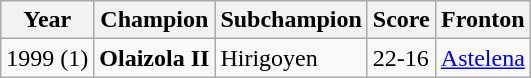<table class="wikitable">
<tr>
<th>Year</th>
<th>Champion</th>
<th>Subchampion</th>
<th>Score</th>
<th>Fronton</th>
</tr>
<tr>
<td>1999 (1)</td>
<td><strong>Olaizola II</strong></td>
<td>Hirigoyen</td>
<td>22-16</td>
<td><a href='#'>Astelena</a></td>
</tr>
</table>
